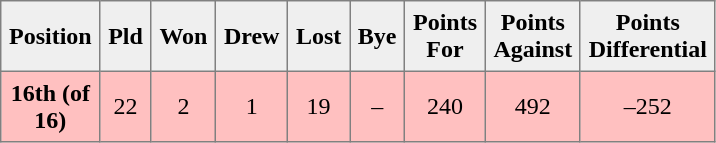<table style=border-collapse:collapse border=1 cellspacing=0 cellpadding=5>
<tr style="text-align:center; background:#efefef;">
<th width=20>Position</th>
<th width=20>Pld</th>
<th width=20>Won</th>
<th width=20>Drew</th>
<th width=20>Lost</th>
<th width=20>Bye</th>
<th width=20>Points For</th>
<th width=20>Points Against</th>
<th width=25>Points Differential</th>
</tr>
<tr style="text-align:center; background:#ffc0c0;">
<td><strong>16th (of 16)</strong></td>
<td>22</td>
<td>2</td>
<td>1</td>
<td>19</td>
<td>–</td>
<td>240</td>
<td>492</td>
<td>–252</td>
</tr>
</table>
